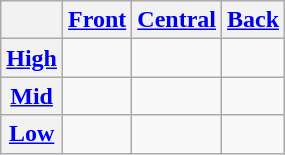<table class="wikitable" style="text-align:center;">
<tr>
<th></th>
<th><a href='#'>Front</a></th>
<th><a href='#'>Central</a></th>
<th><a href='#'>Back</a></th>
</tr>
<tr>
<th><a href='#'>High</a></th>
<td></td>
<td></td>
<td></td>
</tr>
<tr>
<th><a href='#'>Mid</a></th>
<td></td>
<td></td>
<td></td>
</tr>
<tr>
<th><a href='#'>Low</a></th>
<td></td>
<td></td>
<td></td>
</tr>
</table>
